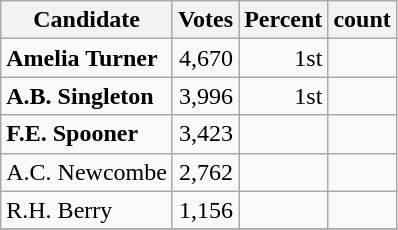<table class="wikitable">
<tr>
<th>Candidate</th>
<th>Votes</th>
<th>Percent</th>
<th>count</th>
</tr>
<tr>
<td style="font-weight:bold;">Amelia Turner</td>
<td style="text-align:right;">4,670</td>
<td style="text-align:right;">1st</td>
<td style="text-align:right;"></td>
</tr>
<tr>
<td style="font-weight:bold;">A.B. Singleton</td>
<td style="text-align:right;">3,996</td>
<td style="text-align:right;">1st</td>
<td style="text-align:right;"></td>
</tr>
<tr>
<td style="font-weight:bold;">F.E. Spooner</td>
<td style="text-align:right;">3,423</td>
<td style="text-align:right;"></td>
<td style="text-align:right;"></td>
</tr>
<tr>
<td>A.C. Newcombe</td>
<td style="text-align:right;">2,762</td>
<td style="text-align:right;"></td>
<td style="text-align:right;"></td>
</tr>
<tr>
<td>R.H. Berry</td>
<td style="text-align:right;">1,156</td>
<td style="text-align:right;"></td>
<td style="text-align:right;"></td>
</tr>
<tr>
</tr>
</table>
